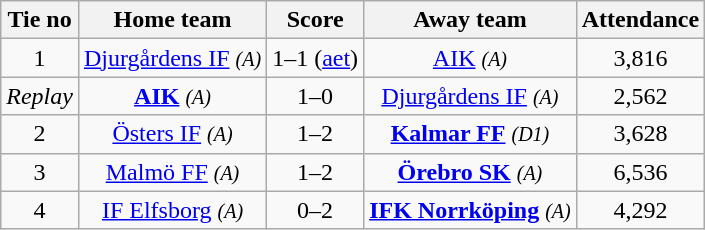<table class="wikitable" style="text-align:center">
<tr>
<th style= width="40px">Tie no</th>
<th style= width="150px">Home team</th>
<th style= width="60px">Score</th>
<th style= width="150px">Away team</th>
<th style= width="30px">Attendance</th>
</tr>
<tr>
<td>1</td>
<td><a href='#'>Djurgårdens IF</a> <em><small>(A)</small></em></td>
<td>1–1 (<a href='#'>aet</a>)</td>
<td><a href='#'>AIK</a> <em><small>(A)</small></em></td>
<td>3,816</td>
</tr>
<tr>
<td><em>Replay</em></td>
<td><strong><a href='#'>AIK</a></strong> <em><small>(A)</small></em></td>
<td>1–0</td>
<td><a href='#'>Djurgårdens IF</a> <em><small>(A)</small></em></td>
<td>2,562</td>
</tr>
<tr>
<td>2</td>
<td><a href='#'>Östers IF</a> <em><small>(A)</small></em></td>
<td>1–2</td>
<td><strong><a href='#'>Kalmar FF</a></strong> <em><small>(D1)</small></em></td>
<td>3,628</td>
</tr>
<tr>
<td>3</td>
<td><a href='#'>Malmö FF</a> <em><small>(A)</small></em></td>
<td>1–2</td>
<td><strong><a href='#'>Örebro SK</a></strong> <em><small>(A)</small></em></td>
<td>6,536</td>
</tr>
<tr>
<td>4</td>
<td><a href='#'>IF Elfsborg</a> <em><small>(A)</small></em></td>
<td>0–2</td>
<td><strong><a href='#'>IFK Norrköping</a></strong> <em><small>(A)</small></em></td>
<td>4,292</td>
</tr>
</table>
